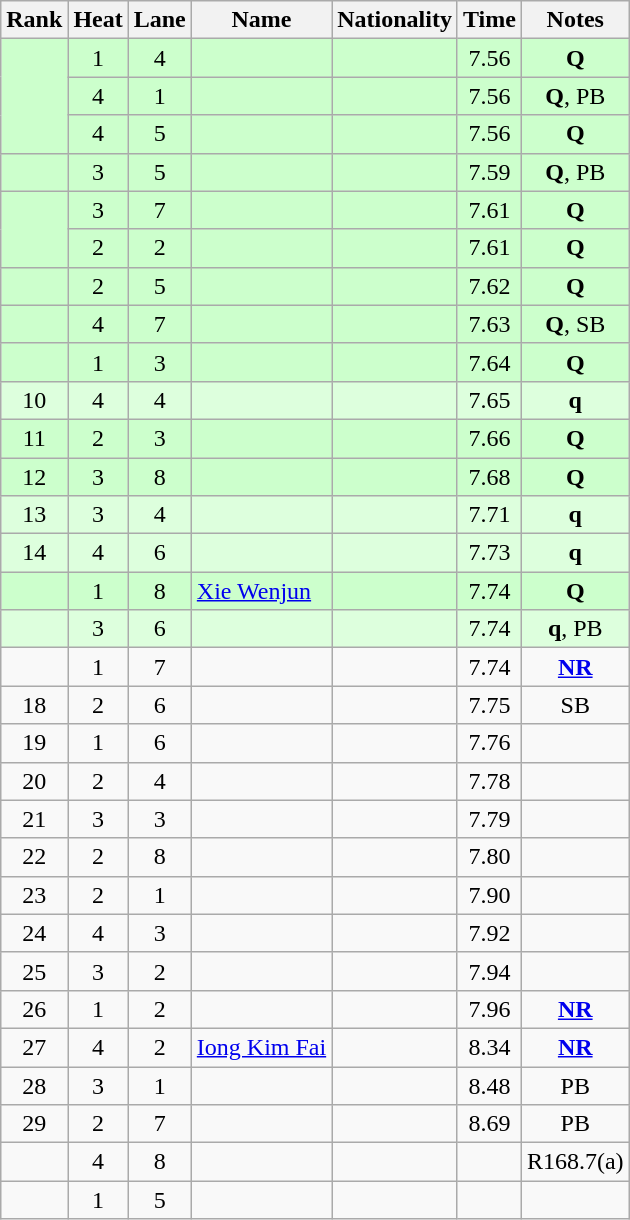<table class="wikitable sortable" style="text-align:center">
<tr>
<th>Rank</th>
<th>Heat</th>
<th>Lane</th>
<th>Name</th>
<th>Nationality</th>
<th>Time</th>
<th>Notes</th>
</tr>
<tr bgcolor=ccffcc>
<td rowspan=3></td>
<td>1</td>
<td>4</td>
<td align=left></td>
<td align=left></td>
<td>7.56</td>
<td><strong>Q</strong></td>
</tr>
<tr bgcolor=ccffcc>
<td>4</td>
<td>1</td>
<td align=left></td>
<td align=left></td>
<td>7.56</td>
<td><strong>Q</strong>, PB</td>
</tr>
<tr bgcolor=ccffcc>
<td>4</td>
<td>5</td>
<td align=left></td>
<td align=left></td>
<td>7.56</td>
<td><strong>Q</strong></td>
</tr>
<tr bgcolor=ccffcc>
<td></td>
<td>3</td>
<td>5</td>
<td align=left></td>
<td align=left></td>
<td>7.59</td>
<td><strong>Q</strong>, PB</td>
</tr>
<tr bgcolor=ccffcc>
<td rowspan=2></td>
<td>3</td>
<td>7</td>
<td align=left></td>
<td align=left></td>
<td>7.61</td>
<td><strong>Q</strong></td>
</tr>
<tr bgcolor=ccffcc>
<td>2</td>
<td>2</td>
<td align=left></td>
<td align=left></td>
<td>7.61</td>
<td><strong>Q</strong></td>
</tr>
<tr bgcolor=ccffcc>
<td></td>
<td>2</td>
<td>5</td>
<td align=left></td>
<td align=left></td>
<td>7.62</td>
<td><strong>Q</strong></td>
</tr>
<tr bgcolor=ccffcc>
<td></td>
<td>4</td>
<td>7</td>
<td align=left></td>
<td align=left></td>
<td>7.63</td>
<td><strong>Q</strong>, SB</td>
</tr>
<tr bgcolor=ccffcc>
<td></td>
<td>1</td>
<td>3</td>
<td align=left></td>
<td align=left></td>
<td>7.64</td>
<td><strong>Q</strong></td>
</tr>
<tr bgcolor=ddffdd>
<td>10</td>
<td>4</td>
<td>4</td>
<td align=left></td>
<td align=left></td>
<td>7.65</td>
<td><strong>q</strong></td>
</tr>
<tr bgcolor=ccffcc>
<td>11</td>
<td>2</td>
<td>3</td>
<td align=left></td>
<td align=left></td>
<td>7.66</td>
<td><strong>Q</strong></td>
</tr>
<tr bgcolor=ccffcc>
<td>12</td>
<td>3</td>
<td>8</td>
<td align=left></td>
<td align=left></td>
<td>7.68</td>
<td><strong>Q</strong></td>
</tr>
<tr bgcolor=ddffdd>
<td>13</td>
<td>3</td>
<td>4</td>
<td align=left></td>
<td align=left></td>
<td>7.71</td>
<td><strong>q</strong></td>
</tr>
<tr bgcolor=ddffdd>
<td>14</td>
<td>4</td>
<td>6</td>
<td align=left></td>
<td align=left></td>
<td>7.73</td>
<td><strong>q</strong></td>
</tr>
<tr bgcolor=ccffcc>
<td></td>
<td>1</td>
<td>8</td>
<td align=left><a href='#'>Xie Wenjun</a></td>
<td align=left></td>
<td>7.74</td>
<td><strong>Q</strong></td>
</tr>
<tr bgcolor=ddffdd>
<td></td>
<td>3</td>
<td>6</td>
<td align=left></td>
<td align=left></td>
<td>7.74</td>
<td><strong>q</strong>, PB</td>
</tr>
<tr>
<td></td>
<td>1</td>
<td>7</td>
<td align=left></td>
<td align=left></td>
<td>7.74</td>
<td><strong><a href='#'>NR</a></strong></td>
</tr>
<tr>
<td>18</td>
<td>2</td>
<td>6</td>
<td align=left></td>
<td align=left></td>
<td>7.75</td>
<td>SB</td>
</tr>
<tr>
<td>19</td>
<td>1</td>
<td>6</td>
<td align=left></td>
<td align=left></td>
<td>7.76</td>
<td></td>
</tr>
<tr>
<td>20</td>
<td>2</td>
<td>4</td>
<td align=left></td>
<td align=left></td>
<td>7.78</td>
<td></td>
</tr>
<tr>
<td>21</td>
<td>3</td>
<td>3</td>
<td align=left></td>
<td align=left></td>
<td>7.79</td>
<td></td>
</tr>
<tr>
<td>22</td>
<td>2</td>
<td>8</td>
<td align=left></td>
<td align=left></td>
<td>7.80</td>
<td></td>
</tr>
<tr>
<td>23</td>
<td>2</td>
<td>1</td>
<td align=left></td>
<td align=left></td>
<td>7.90</td>
<td></td>
</tr>
<tr>
<td>24</td>
<td>4</td>
<td>3</td>
<td align=left></td>
<td align=left></td>
<td>7.92</td>
<td></td>
</tr>
<tr>
<td>25</td>
<td>3</td>
<td>2</td>
<td align=left></td>
<td align=left></td>
<td>7.94</td>
<td></td>
</tr>
<tr>
<td>26</td>
<td>1</td>
<td>2</td>
<td align=left></td>
<td align=left></td>
<td>7.96</td>
<td><strong><a href='#'>NR</a></strong></td>
</tr>
<tr>
<td>27</td>
<td>4</td>
<td>2</td>
<td align=left><a href='#'>Iong Kim Fai</a></td>
<td align=left></td>
<td>8.34</td>
<td><strong><a href='#'>NR</a></strong></td>
</tr>
<tr>
<td>28</td>
<td>3</td>
<td>1</td>
<td align=left></td>
<td align=left></td>
<td>8.48</td>
<td>PB</td>
</tr>
<tr>
<td>29</td>
<td>2</td>
<td>7</td>
<td align=left></td>
<td align=left></td>
<td>8.69</td>
<td>PB</td>
</tr>
<tr>
<td></td>
<td>4</td>
<td>8</td>
<td align=left></td>
<td align=left></td>
<td></td>
<td>R168.7(a) </td>
</tr>
<tr>
<td></td>
<td>1</td>
<td>5</td>
<td align=left></td>
<td align=left></td>
<td></td>
<td></td>
</tr>
</table>
